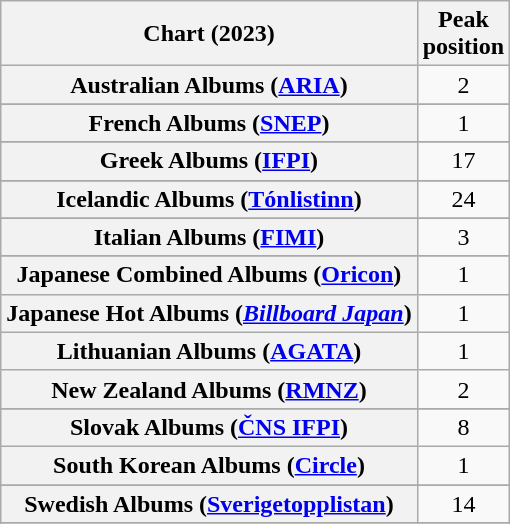<table class="wikitable plainrowheaders sortable" style="text-align:center">
<tr>
<th scope="col">Chart (2023)</th>
<th scope="col">Peak<br>position</th>
</tr>
<tr>
<th scope="row">Australian Albums (<a href='#'>ARIA</a>)</th>
<td>2</td>
</tr>
<tr>
</tr>
<tr>
</tr>
<tr>
</tr>
<tr>
</tr>
<tr>
</tr>
<tr>
</tr>
<tr>
</tr>
<tr>
</tr>
<tr>
<th scope="row">French Albums (<a href='#'>SNEP</a>)</th>
<td>1</td>
</tr>
<tr>
</tr>
<tr>
<th scope="row">Greek Albums (<a href='#'>IFPI</a>)</th>
<td>17</td>
</tr>
<tr>
</tr>
<tr>
<th scope="row">Icelandic Albums (<a href='#'>Tónlistinn</a>)</th>
<td>24</td>
</tr>
<tr>
</tr>
<tr>
<th scope="row">Italian Albums (<a href='#'>FIMI</a>)</th>
<td>3</td>
</tr>
<tr>
</tr>
<tr>
<th scope="row">Japanese Combined Albums (<a href='#'>Oricon</a>)</th>
<td>1</td>
</tr>
<tr>
<th scope="row">Japanese Hot Albums (<em><a href='#'>Billboard Japan</a></em>)</th>
<td>1</td>
</tr>
<tr>
<th scope="row">Lithuanian Albums (<a href='#'>AGATA</a>)</th>
<td>1</td>
</tr>
<tr>
<th scope="row">New Zealand Albums (<a href='#'>RMNZ</a>)</th>
<td>2</td>
</tr>
<tr>
</tr>
<tr>
</tr>
<tr>
</tr>
<tr>
</tr>
<tr>
<th scope="row">Slovak Albums (<a href='#'>ČNS IFPI</a>)</th>
<td>8</td>
</tr>
<tr>
<th scope="row">South Korean Albums (<a href='#'>Circle</a>)</th>
<td>1</td>
</tr>
<tr>
</tr>
<tr>
<th scope="row">Swedish Albums (<a href='#'>Sverigetopplistan</a>)</th>
<td>14</td>
</tr>
<tr>
</tr>
<tr>
</tr>
<tr>
</tr>
</table>
